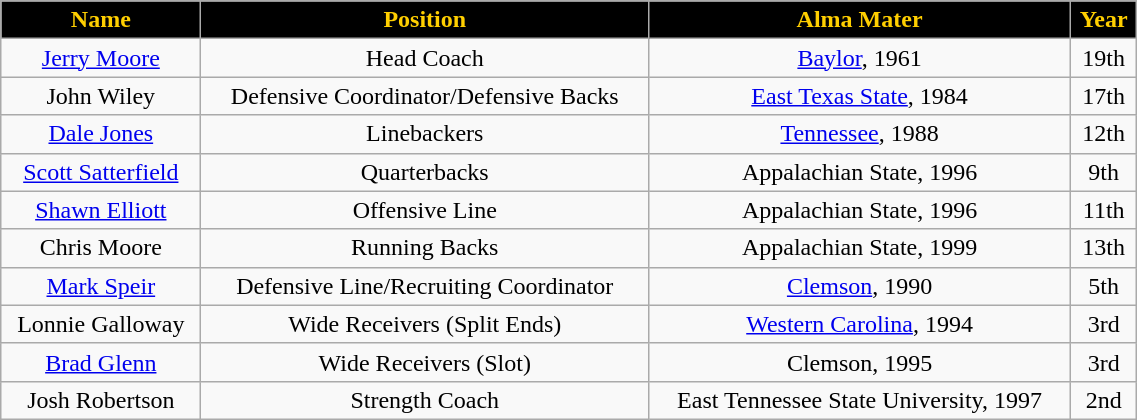<table class="wikitable" width="60%">
<tr>
<th style="background:#000000; color:#ffcf00;">Name</th>
<th style="background:#000000; color:#ffcf00;">Position</th>
<th style="background:#000000; color:#ffcf00;">Alma Mater</th>
<th style="background:#000000; color:#ffcf00;">Year</th>
</tr>
<tr align="center">
<td><a href='#'>Jerry Moore</a></td>
<td>Head Coach</td>
<td><a href='#'>Baylor</a>, 1961</td>
<td>19th</td>
</tr>
<tr align="center">
<td>John Wiley</td>
<td>Defensive Coordinator/Defensive Backs</td>
<td><a href='#'>East Texas State</a>, 1984</td>
<td>17th</td>
</tr>
<tr align="center">
<td><a href='#'>Dale Jones</a></td>
<td>Linebackers</td>
<td><a href='#'>Tennessee</a>, 1988</td>
<td>12th</td>
</tr>
<tr align="center">
<td><a href='#'>Scott Satterfield</a></td>
<td>Quarterbacks</td>
<td>Appalachian State, 1996</td>
<td>9th</td>
</tr>
<tr align="center">
<td><a href='#'>Shawn Elliott</a></td>
<td>Offensive Line</td>
<td>Appalachian State, 1996</td>
<td>11th</td>
</tr>
<tr align="center">
<td>Chris Moore</td>
<td>Running Backs</td>
<td>Appalachian State, 1999</td>
<td>13th</td>
</tr>
<tr align="center">
<td><a href='#'>Mark Speir</a></td>
<td>Defensive Line/Recruiting Coordinator</td>
<td><a href='#'>Clemson</a>, 1990</td>
<td>5th</td>
</tr>
<tr align="center">
<td>Lonnie Galloway</td>
<td>Wide Receivers (Split Ends)</td>
<td><a href='#'>Western Carolina</a>, 1994</td>
<td>3rd</td>
</tr>
<tr align="center">
<td><a href='#'>Brad Glenn</a></td>
<td>Wide Receivers (Slot)</td>
<td>Clemson, 1995</td>
<td>3rd</td>
</tr>
<tr align="center">
<td>Josh Robertson</td>
<td>Strength Coach</td>
<td>East Tennessee State University, 1997</td>
<td>2nd</td>
</tr>
</table>
